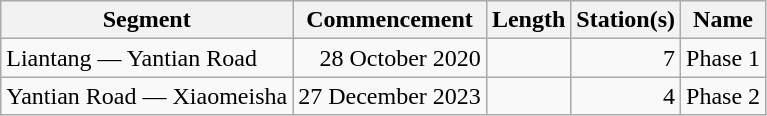<table class="wikitable" style="border-collapse: collapse; text-align: right;">
<tr>
<th>Segment</th>
<th>Commencement</th>
<th>Length</th>
<th>Station(s)</th>
<th>Name</th>
</tr>
<tr>
<td style="text-align: left;">Liantang — Yantian Road</td>
<td>28 October 2020</td>
<td></td>
<td>7</td>
<td style="text-align: left;">Phase 1</td>
</tr>
<tr>
<td>Yantian Road — Xiaomeisha</td>
<td>27 December 2023</td>
<td></td>
<td>4</td>
<td>Phase 2</td>
</tr>
</table>
